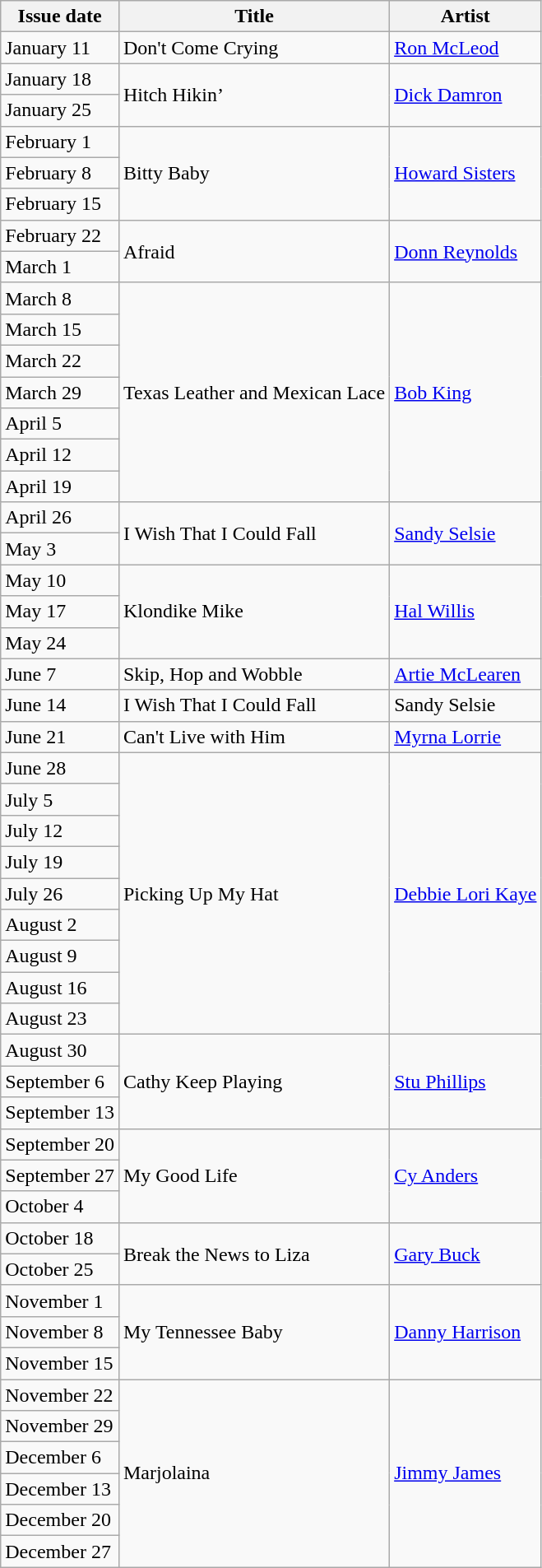<table class="wikitable">
<tr>
<th>Issue date</th>
<th>Title</th>
<th>Artist</th>
</tr>
<tr>
<td>January 11</td>
<td>Don't Come Crying</td>
<td><a href='#'>Ron McLeod</a></td>
</tr>
<tr>
<td>January 18</td>
<td rowspan=2>Hitch Hikin’</td>
<td rowspan=2><a href='#'>Dick Damron</a></td>
</tr>
<tr>
<td>January 25</td>
</tr>
<tr>
<td>February 1</td>
<td rowspan=3>Bitty Baby</td>
<td rowspan=3><a href='#'>Howard Sisters</a></td>
</tr>
<tr>
<td>February 8</td>
</tr>
<tr>
<td>February 15</td>
</tr>
<tr>
<td>February 22</td>
<td rowspan=2>Afraid</td>
<td rowspan=2><a href='#'>Donn Reynolds</a></td>
</tr>
<tr>
<td>March 1</td>
</tr>
<tr>
<td>March 8</td>
<td rowspan=7>Texas Leather and Mexican Lace</td>
<td rowspan=7><a href='#'>Bob King</a></td>
</tr>
<tr>
<td>March 15</td>
</tr>
<tr>
<td>March 22</td>
</tr>
<tr>
<td>March 29</td>
</tr>
<tr>
<td>April 5</td>
</tr>
<tr>
<td>April 12</td>
</tr>
<tr>
<td>April 19</td>
</tr>
<tr>
<td>April 26</td>
<td rowspan=2>I Wish That I Could Fall</td>
<td rowspan=2><a href='#'>Sandy Selsie</a></td>
</tr>
<tr>
<td>May 3</td>
</tr>
<tr>
<td>May 10</td>
<td rowspan=3>Klondike Mike</td>
<td rowspan=3><a href='#'>Hal Willis</a></td>
</tr>
<tr>
<td>May 17</td>
</tr>
<tr>
<td>May 24</td>
</tr>
<tr>
<td>June 7</td>
<td>Skip, Hop and Wobble</td>
<td><a href='#'>Artie McLearen</a></td>
</tr>
<tr>
<td>June 14</td>
<td>I Wish That I Could Fall</td>
<td>Sandy Selsie</td>
</tr>
<tr>
<td>June 21</td>
<td>Can't Live with Him</td>
<td><a href='#'>Myrna Lorrie</a></td>
</tr>
<tr>
<td>June 28</td>
<td rowspan=9>Picking Up My Hat</td>
<td rowspan=9><a href='#'>Debbie Lori Kaye</a></td>
</tr>
<tr>
<td>July 5</td>
</tr>
<tr>
<td>July 12</td>
</tr>
<tr>
<td>July 19</td>
</tr>
<tr>
<td>July 26</td>
</tr>
<tr>
<td>August 2</td>
</tr>
<tr>
<td>August 9</td>
</tr>
<tr>
<td>August 16</td>
</tr>
<tr>
<td>August 23</td>
</tr>
<tr>
<td>August 30</td>
<td rowspan=3>Cathy Keep Playing</td>
<td rowspan=3><a href='#'>Stu Phillips</a></td>
</tr>
<tr>
<td>September 6</td>
</tr>
<tr>
<td>September 13</td>
</tr>
<tr>
<td>September 20</td>
<td rowspan=3>My Good Life</td>
<td rowspan=3><a href='#'>Cy Anders</a></td>
</tr>
<tr>
<td>September 27</td>
</tr>
<tr>
<td>October 4</td>
</tr>
<tr>
<td>October 18</td>
<td rowspan=2>Break the News to Liza</td>
<td rowspan=2><a href='#'>Gary Buck</a></td>
</tr>
<tr>
<td>October 25</td>
</tr>
<tr>
<td>November 1</td>
<td rowspan=3>My Tennessee Baby</td>
<td rowspan=3><a href='#'>Danny Harrison</a></td>
</tr>
<tr>
<td>November 8</td>
</tr>
<tr>
<td>November 15</td>
</tr>
<tr>
<td>November 22</td>
<td rowspan=6>Marjolaina</td>
<td rowspan=6><a href='#'>Jimmy James</a></td>
</tr>
<tr>
<td>November 29</td>
</tr>
<tr>
<td>December 6</td>
</tr>
<tr>
<td>December 13</td>
</tr>
<tr>
<td>December 20</td>
</tr>
<tr>
<td>December 27</td>
</tr>
</table>
